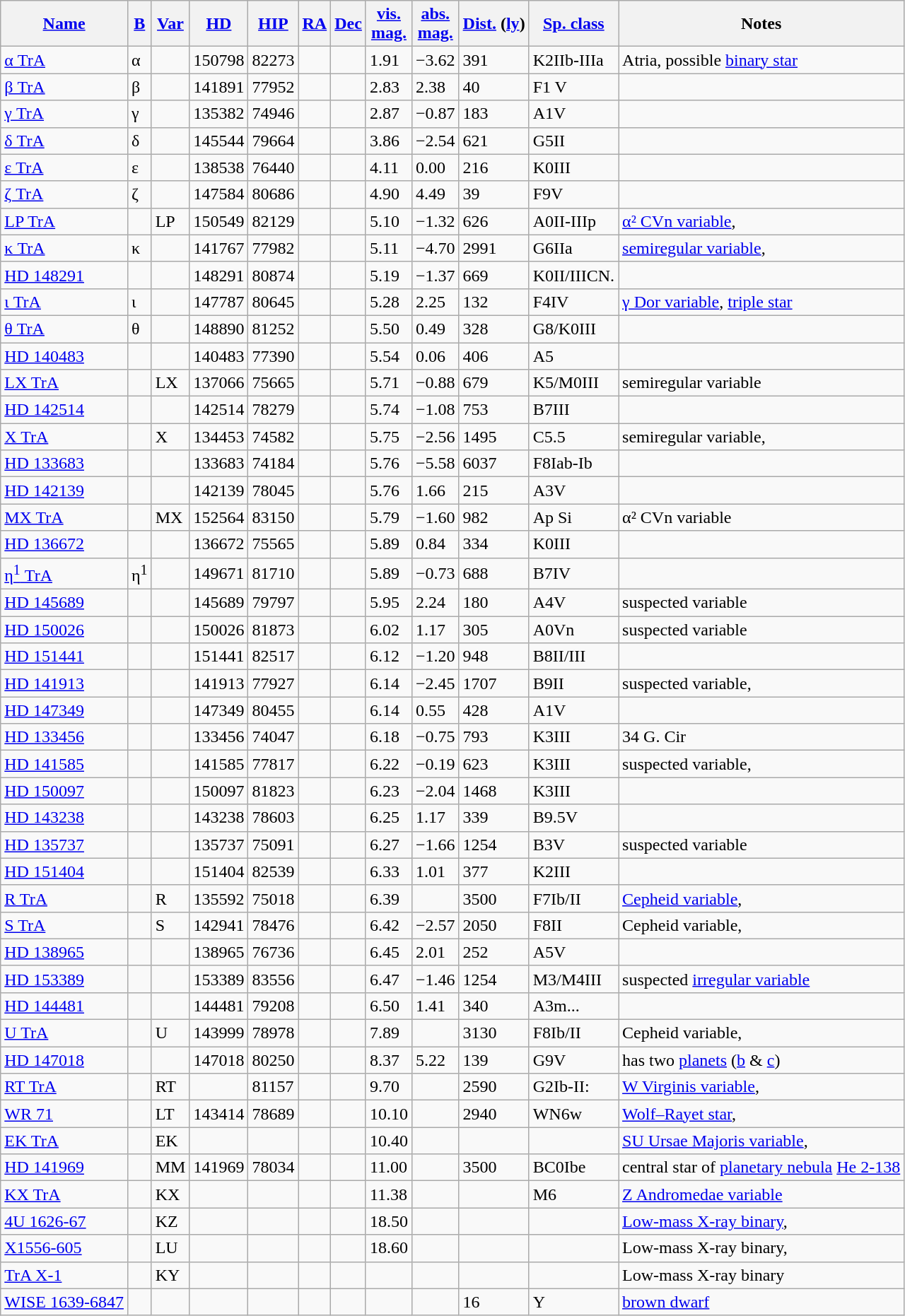<table class="wikitable sortable sticky-header">
<tr>
<th><a href='#'>Name</a></th>
<th><a href='#'>B</a></th>
<th><a href='#'>Var</a></th>
<th><a href='#'>HD</a></th>
<th><a href='#'>HIP</a></th>
<th><a href='#'>RA</a></th>
<th><a href='#'>Dec</a></th>
<th><a href='#'>vis.<br>mag.</a></th>
<th><a href='#'>abs.<br>mag.</a></th>
<th><a href='#'>Dist.</a> (<a href='#'>ly</a>)</th>
<th><a href='#'>Sp. class</a></th>
<th>Notes</th>
</tr>
<tr>
<td><a href='#'>α TrA</a></td>
<td>α</td>
<td></td>
<td>150798</td>
<td>82273</td>
<td></td>
<td></td>
<td>1.91</td>
<td>−3.62</td>
<td>391</td>
<td>K2IIb-IIIa</td>
<td style="text-align:left;">Atria, possible <a href='#'>binary star</a></td>
</tr>
<tr>
<td><a href='#'>β TrA</a></td>
<td>β</td>
<td></td>
<td>141891</td>
<td>77952</td>
<td></td>
<td></td>
<td>2.83</td>
<td>2.38</td>
<td>40</td>
<td>F1 V</td>
<td></td>
</tr>
<tr>
<td><a href='#'>γ TrA</a></td>
<td>γ</td>
<td></td>
<td>135382</td>
<td>74946</td>
<td></td>
<td></td>
<td>2.87</td>
<td>−0.87</td>
<td>183</td>
<td>A1V</td>
<td></td>
</tr>
<tr>
<td><a href='#'>δ TrA</a></td>
<td>δ</td>
<td></td>
<td>145544</td>
<td>79664</td>
<td></td>
<td></td>
<td>3.86</td>
<td>−2.54</td>
<td>621</td>
<td>G5II</td>
<td></td>
</tr>
<tr>
<td><a href='#'>ε TrA</a></td>
<td>ε</td>
<td></td>
<td>138538</td>
<td>76440</td>
<td></td>
<td></td>
<td>4.11</td>
<td>0.00</td>
<td>216</td>
<td>K0III</td>
<td></td>
</tr>
<tr>
<td><a href='#'>ζ TrA</a></td>
<td>ζ</td>
<td></td>
<td>147584</td>
<td>80686</td>
<td></td>
<td></td>
<td>4.90</td>
<td>4.49</td>
<td>39</td>
<td>F9V</td>
<td></td>
</tr>
<tr>
<td><a href='#'>LP TrA</a></td>
<td></td>
<td>LP</td>
<td>150549</td>
<td>82129</td>
<td></td>
<td></td>
<td>5.10</td>
<td>−1.32</td>
<td>626</td>
<td>A0II-IIIp</td>
<td style="text-align:left;"><a href='#'>α² CVn variable</a>, </td>
</tr>
<tr>
<td><a href='#'>κ TrA</a></td>
<td>κ</td>
<td></td>
<td>141767</td>
<td>77982</td>
<td></td>
<td></td>
<td>5.11</td>
<td>−4.70</td>
<td>2991</td>
<td>G6IIa</td>
<td><a href='#'>semiregular variable</a>, </td>
</tr>
<tr>
<td><a href='#'>HD 148291</a></td>
<td></td>
<td></td>
<td>148291</td>
<td>80874</td>
<td></td>
<td></td>
<td>5.19</td>
<td>−1.37</td>
<td>669</td>
<td>K0II/IIICN.</td>
<td></td>
</tr>
<tr>
<td><a href='#'>ι TrA</a></td>
<td>ι</td>
<td></td>
<td>147787</td>
<td>80645</td>
<td></td>
<td></td>
<td>5.28</td>
<td>2.25</td>
<td>132</td>
<td>F4IV</td>
<td style="text-align:left;"><a href='#'>γ Dor variable</a>, <a href='#'>triple star</a></td>
</tr>
<tr>
<td><a href='#'>θ TrA</a></td>
<td>θ</td>
<td></td>
<td>148890</td>
<td>81252</td>
<td></td>
<td></td>
<td>5.50</td>
<td>0.49</td>
<td>328</td>
<td>G8/K0III</td>
<td></td>
</tr>
<tr>
<td><a href='#'>HD 140483</a></td>
<td></td>
<td></td>
<td>140483</td>
<td>77390</td>
<td></td>
<td></td>
<td>5.54</td>
<td>0.06</td>
<td>406</td>
<td>A5</td>
<td></td>
</tr>
<tr>
<td><a href='#'>LX TrA</a></td>
<td></td>
<td>LX</td>
<td>137066</td>
<td>75665</td>
<td></td>
<td></td>
<td>5.71</td>
<td>−0.88</td>
<td>679</td>
<td>K5/M0III</td>
<td>semiregular variable</td>
</tr>
<tr>
<td><a href='#'>HD 142514</a></td>
<td></td>
<td></td>
<td>142514</td>
<td>78279</td>
<td></td>
<td></td>
<td>5.74</td>
<td>−1.08</td>
<td>753</td>
<td>B7III</td>
<td></td>
</tr>
<tr>
<td><a href='#'>X TrA</a></td>
<td></td>
<td>X</td>
<td>134453</td>
<td>74582</td>
<td></td>
<td></td>
<td>5.75</td>
<td>−2.56</td>
<td>1495</td>
<td>C5.5</td>
<td>semiregular variable, </td>
</tr>
<tr>
<td><a href='#'>HD 133683</a></td>
<td></td>
<td></td>
<td>133683</td>
<td>74184</td>
<td></td>
<td></td>
<td>5.76</td>
<td>−5.58</td>
<td>6037</td>
<td>F8Iab-Ib</td>
<td></td>
</tr>
<tr>
<td><a href='#'>HD 142139</a></td>
<td></td>
<td></td>
<td>142139</td>
<td>78045</td>
<td></td>
<td></td>
<td>5.76</td>
<td>1.66</td>
<td>215</td>
<td>A3V</td>
<td></td>
</tr>
<tr>
<td><a href='#'>MX TrA</a></td>
<td></td>
<td>MX</td>
<td>152564</td>
<td>83150</td>
<td></td>
<td></td>
<td>5.79</td>
<td>−1.60</td>
<td>982</td>
<td>Ap Si</td>
<td style="text-align:left;">α² CVn variable</td>
</tr>
<tr>
<td><a href='#'>HD 136672</a></td>
<td></td>
<td></td>
<td>136672</td>
<td>75565</td>
<td></td>
<td></td>
<td>5.89</td>
<td>0.84</td>
<td>334</td>
<td>K0III</td>
<td></td>
</tr>
<tr>
<td><a href='#'>η<sup>1</sup> TrA</a></td>
<td>η<sup>1</sup></td>
<td></td>
<td>149671</td>
<td>81710</td>
<td></td>
<td></td>
<td>5.89</td>
<td>−0.73</td>
<td>688</td>
<td>B7IV</td>
<td></td>
</tr>
<tr>
<td><a href='#'>HD 145689</a></td>
<td></td>
<td></td>
<td>145689</td>
<td>79797</td>
<td></td>
<td></td>
<td>5.95</td>
<td>2.24</td>
<td>180</td>
<td>A4V</td>
<td>suspected variable</td>
</tr>
<tr>
<td><a href='#'>HD 150026</a></td>
<td></td>
<td></td>
<td>150026</td>
<td>81873</td>
<td></td>
<td></td>
<td>6.02</td>
<td>1.17</td>
<td>305</td>
<td>A0Vn</td>
<td>suspected variable</td>
</tr>
<tr>
<td><a href='#'>HD 151441</a></td>
<td></td>
<td></td>
<td>151441</td>
<td>82517</td>
<td></td>
<td></td>
<td>6.12</td>
<td>−1.20</td>
<td>948</td>
<td>B8II/III</td>
<td></td>
</tr>
<tr>
<td><a href='#'>HD 141913</a></td>
<td></td>
<td></td>
<td>141913</td>
<td>77927</td>
<td></td>
<td></td>
<td>6.14</td>
<td>−2.45</td>
<td>1707</td>
<td>B9II</td>
<td>suspected variable, </td>
</tr>
<tr>
<td><a href='#'>HD 147349</a></td>
<td></td>
<td></td>
<td>147349</td>
<td>80455</td>
<td></td>
<td></td>
<td>6.14</td>
<td>0.55</td>
<td>428</td>
<td>A1V</td>
<td></td>
</tr>
<tr>
<td><a href='#'>HD 133456</a></td>
<td></td>
<td></td>
<td>133456</td>
<td>74047</td>
<td></td>
<td></td>
<td>6.18</td>
<td>−0.75</td>
<td>793</td>
<td>K3III</td>
<td>34 G. Cir</td>
</tr>
<tr>
<td><a href='#'>HD 141585</a></td>
<td></td>
<td></td>
<td>141585</td>
<td>77817</td>
<td></td>
<td></td>
<td>6.22</td>
<td>−0.19</td>
<td>623</td>
<td>K3III</td>
<td>suspected variable, </td>
</tr>
<tr>
<td><a href='#'>HD 150097</a></td>
<td></td>
<td></td>
<td>150097</td>
<td>81823</td>
<td></td>
<td></td>
<td>6.23</td>
<td>−2.04</td>
<td>1468</td>
<td>K3III</td>
<td></td>
</tr>
<tr>
<td><a href='#'>HD 143238</a></td>
<td></td>
<td></td>
<td>143238</td>
<td>78603</td>
<td></td>
<td></td>
<td>6.25</td>
<td>1.17</td>
<td>339</td>
<td>B9.5V</td>
<td></td>
</tr>
<tr>
<td><a href='#'>HD 135737</a></td>
<td></td>
<td></td>
<td>135737</td>
<td>75091</td>
<td></td>
<td></td>
<td>6.27</td>
<td>−1.66</td>
<td>1254</td>
<td>B3V</td>
<td>suspected variable</td>
</tr>
<tr>
<td><a href='#'>HD 151404</a></td>
<td></td>
<td></td>
<td>151404</td>
<td>82539</td>
<td></td>
<td></td>
<td>6.33</td>
<td>1.01</td>
<td>377</td>
<td>K2III</td>
<td></td>
</tr>
<tr>
<td><a href='#'>R TrA</a></td>
<td></td>
<td>R</td>
<td>135592</td>
<td>75018</td>
<td></td>
<td></td>
<td>6.39</td>
<td></td>
<td>3500</td>
<td>F7Ib/II</td>
<td style="text-align:left;"><a href='#'>Cepheid variable</a>, </td>
</tr>
<tr>
<td><a href='#'>S TrA</a></td>
<td></td>
<td>S</td>
<td>142941</td>
<td>78476</td>
<td></td>
<td></td>
<td>6.42</td>
<td>−2.57</td>
<td>2050</td>
<td>F8II</td>
<td style="text-align:left;">Cepheid variable, </td>
</tr>
<tr>
<td><a href='#'>HD 138965</a></td>
<td></td>
<td></td>
<td>138965</td>
<td>76736</td>
<td></td>
<td></td>
<td>6.45</td>
<td>2.01</td>
<td>252</td>
<td>A5V</td>
<td></td>
</tr>
<tr>
<td><a href='#'>HD 153389</a></td>
<td></td>
<td></td>
<td>153389</td>
<td>83556</td>
<td></td>
<td></td>
<td>6.47</td>
<td>−1.46</td>
<td>1254</td>
<td>M3/M4III</td>
<td>suspected <a href='#'>irregular variable</a></td>
</tr>
<tr>
<td><a href='#'>HD 144481</a></td>
<td></td>
<td></td>
<td>144481</td>
<td>79208</td>
<td></td>
<td></td>
<td>6.50</td>
<td>1.41</td>
<td>340</td>
<td>A3m...</td>
<td></td>
</tr>
<tr>
<td><a href='#'>U TrA</a></td>
<td></td>
<td>U</td>
<td>143999</td>
<td>78978</td>
<td></td>
<td></td>
<td>7.89</td>
<td></td>
<td>3130</td>
<td>F8Ib/II</td>
<td style="text-align:left;">Cepheid variable, </td>
</tr>
<tr>
<td><a href='#'>HD 147018</a></td>
<td></td>
<td></td>
<td>147018</td>
<td>80250</td>
<td></td>
<td></td>
<td>8.37</td>
<td>5.22</td>
<td>139</td>
<td>G9V</td>
<td style="text-align:left;">has two <a href='#'>planets</a> (<a href='#'>b</a> & <a href='#'>c</a>)</td>
</tr>
<tr>
<td><a href='#'>RT TrA</a></td>
<td></td>
<td>RT</td>
<td></td>
<td>81157</td>
<td></td>
<td></td>
<td>9.70</td>
<td></td>
<td>2590</td>
<td>G2Ib-II:</td>
<td style="text-align:left;"><a href='#'>W Virginis variable</a>, </td>
</tr>
<tr>
<td><a href='#'>WR 71</a></td>
<td></td>
<td>LT</td>
<td>143414</td>
<td>78689</td>
<td></td>
<td></td>
<td>10.10</td>
<td></td>
<td>2940</td>
<td>WN6w</td>
<td style="text-align:left;"><a href='#'>Wolf–Rayet star</a>, </td>
</tr>
<tr>
<td><a href='#'>EK TrA</a></td>
<td></td>
<td>EK</td>
<td></td>
<td></td>
<td></td>
<td></td>
<td>10.40</td>
<td></td>
<td></td>
<td></td>
<td style="text-align:left;"><a href='#'>SU Ursae Majoris variable</a>, </td>
</tr>
<tr>
<td><a href='#'>HD 141969</a></td>
<td></td>
<td>MM</td>
<td>141969</td>
<td>78034</td>
<td></td>
<td></td>
<td>11.00</td>
<td></td>
<td>3500</td>
<td>BC0Ibe</td>
<td style="text-align:left;">central star of <a href='#'>planetary nebula</a> <a href='#'>He 2-138</a></td>
</tr>
<tr>
<td><a href='#'>KX TrA</a></td>
<td></td>
<td>KX</td>
<td></td>
<td></td>
<td></td>
<td></td>
<td>11.38</td>
<td></td>
<td></td>
<td>M6</td>
<td style="text-align:left;"><a href='#'>Z Andromedae variable</a></td>
</tr>
<tr>
<td><a href='#'>4U 1626-67</a></td>
<td></td>
<td>KZ</td>
<td></td>
<td></td>
<td></td>
<td></td>
<td>18.50</td>
<td></td>
<td></td>
<td></td>
<td style="text-align:left;"><a href='#'>Low-mass X-ray binary</a>, </td>
</tr>
<tr>
<td><a href='#'>X1556-605</a></td>
<td></td>
<td>LU</td>
<td></td>
<td></td>
<td></td>
<td></td>
<td>18.60</td>
<td></td>
<td></td>
<td></td>
<td style="text-align:left;">Low-mass X-ray binary, </td>
</tr>
<tr>
<td><a href='#'>TrA X-1</a></td>
<td></td>
<td>KY</td>
<td></td>
<td></td>
<td></td>
<td></td>
<td></td>
<td></td>
<td></td>
<td></td>
<td style="text-align:left;">Low-mass X-ray binary</td>
</tr>
<tr>
<td><a href='#'>WISE 1639-6847</a></td>
<td></td>
<td></td>
<td></td>
<td></td>
<td></td>
<td></td>
<td></td>
<td></td>
<td>16</td>
<td>Y</td>
<td style="text-align:left;"><a href='#'>brown dwarf</a><br></td>
</tr>
</table>
